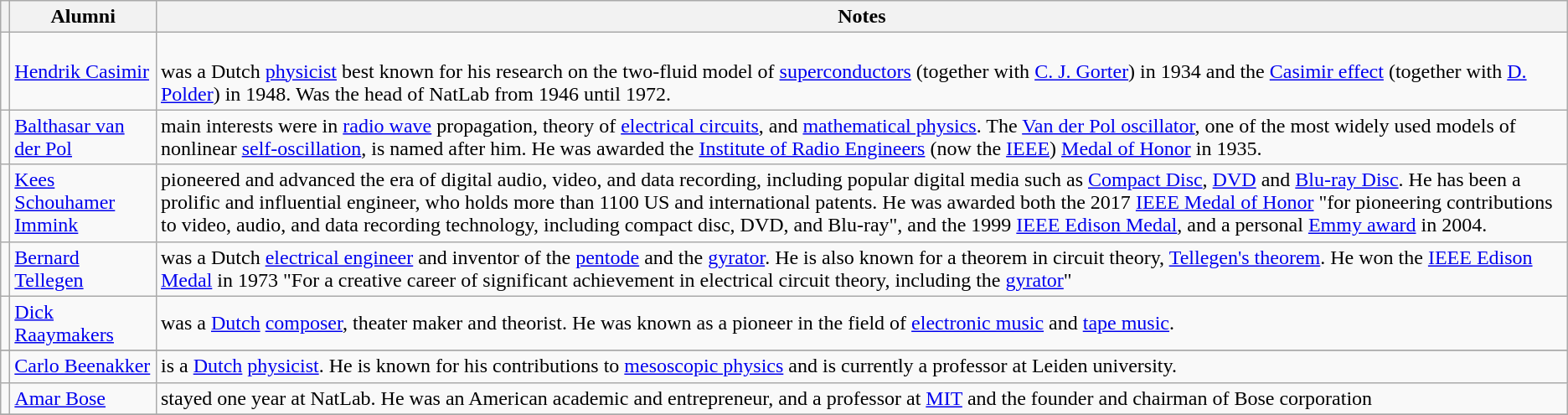<table class="wikitable sortable">
<tr>
<th></th>
<th>Alumni</th>
<th>Notes</th>
</tr>
<tr>
<td></td>
<td><a href='#'>Hendrik Casimir</a></td>
<td><br>was a Dutch <a href='#'>physicist</a> best known for his research on the two-fluid model of <a href='#'>superconductors</a> (together with <a href='#'>C. J. Gorter</a>) 
in 1934 and the <a href='#'>Casimir effect</a> (together with <a href='#'>D. Polder</a>) in 1948. Was the head of NatLab from 1946 until 1972.</td>
</tr>
<tr>
<td></td>
<td><a href='#'>Balthasar van der Pol</a></td>
<td>main interests were in <a href='#'>radio wave</a> propagation, theory of <a href='#'>electrical circuits</a>, and <a href='#'>mathematical physics</a>. The <a href='#'>Van der Pol oscillator</a>, one of the most widely used models of nonlinear <a href='#'>self-oscillation</a>, is named after him. He was awarded the <a href='#'>Institute of Radio Engineers</a> (now the <a href='#'>IEEE</a>) <a href='#'>Medal of Honor</a> in 1935.</td>
</tr>
<tr>
<td></td>
<td><a href='#'>Kees Schouhamer Immink</a></td>
<td>pioneered and advanced the era of digital audio, video, and data recording, including popular digital media such as <a href='#'>Compact Disc</a>, <a href='#'>DVD</a> and <a href='#'>Blu-ray Disc</a>. He has been a prolific and influential engineer, who holds more than 1100 US and international patents. He was awarded both the 2017 <a href='#'>IEEE Medal of Honor</a> "for pioneering contributions to video, audio, and data recording technology, including compact disc, DVD, and Blu-ray", and the 1999 <a href='#'>IEEE Edison Medal</a>, and a personal <a href='#'>Emmy award</a> in 2004.</td>
</tr>
<tr>
<td></td>
<td><a href='#'>Bernard Tellegen</a></td>
<td>was a Dutch <a href='#'>electrical engineer</a> and inventor of the <a href='#'>pentode</a> and the <a href='#'>gyrator</a>. He is also known for a theorem in circuit theory, <a href='#'>Tellegen's theorem</a>. He won the <a href='#'>IEEE Edison Medal</a> in 1973 "For a creative career of significant achievement in electrical circuit theory, including the <a href='#'>gyrator</a>"</td>
</tr>
<tr>
<td></td>
<td><a href='#'>Dick Raaymakers</a></td>
<td>was a <a href='#'>Dutch</a> <a href='#'>composer</a>, theater maker and theorist. He was known as a pioneer in the field of <a href='#'>electronic music</a> and <a href='#'>tape music</a>.</td>
</tr>
<tr>
</tr>
<tr>
<td></td>
<td><a href='#'>Carlo Beenakker</a></td>
<td>is a <a href='#'>Dutch</a> <a href='#'>physicist</a>. He is known for his contributions to <a href='#'>mesoscopic physics</a> and is currently a professor at Leiden university.</td>
</tr>
<tr>
<td></td>
<td><a href='#'>Amar Bose</a></td>
<td>stayed one year at NatLab. He was an American academic and entrepreneur, and a professor at <a href='#'>MIT</a> and the founder and chairman of Bose corporation</td>
</tr>
<tr>
</tr>
</table>
